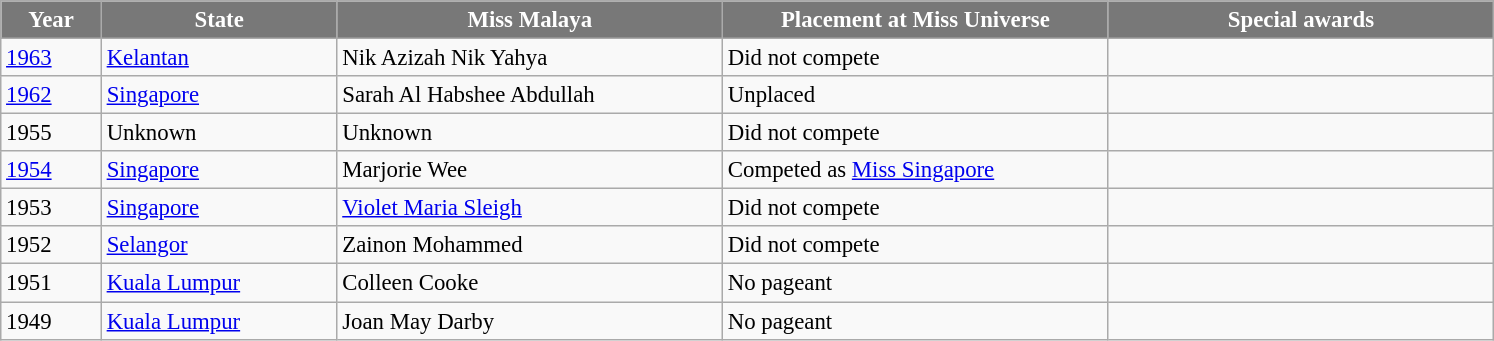<table class="wikitable" style="font-size: 95%;">
<tr>
<th width="60" style="background-color:#787878;color:#FFFFFF;">Year</th>
<th width="150" style="background-color:#787878;color:#FFFFFF;">State</th>
<th width="250" style="background-color:#787878;color:#FFFFFF;">Miss Malaya</th>
<th width="250" style="background-color:#787878;color:#FFFFFF;">Placement at Miss Universe</th>
<th width="250" style="background-color:#787878;color:#FFFFFF;">Special awards</th>
</tr>
<tr>
<td><a href='#'>1963</a></td>
<td><a href='#'>Kelantan</a></td>
<td>Nik Azizah Nik Yahya</td>
<td>Did not compete</td>
<td></td>
</tr>
<tr>
<td><a href='#'>1962</a></td>
<td><a href='#'>Singapore</a></td>
<td>Sarah Al Habshee Abdullah</td>
<td>Unplaced</td>
<td></td>
</tr>
<tr>
<td>1955</td>
<td>Unknown</td>
<td>Unknown</td>
<td>Did not compete</td>
<td></td>
</tr>
<tr>
<td><a href='#'>1954</a></td>
<td><a href='#'>Singapore</a></td>
<td>Marjorie Wee</td>
<td>Competed as <a href='#'>Miss Singapore</a></td>
<td></td>
</tr>
<tr>
<td>1953</td>
<td><a href='#'>Singapore</a></td>
<td><a href='#'>Violet Maria Sleigh</a></td>
<td>Did not compete</td>
<td></td>
</tr>
<tr>
<td>1952</td>
<td><a href='#'>Selangor</a></td>
<td>Zainon Mohammed</td>
<td>Did not compete</td>
<td></td>
</tr>
<tr>
<td>1951</td>
<td><a href='#'>Kuala Lumpur</a></td>
<td>Colleen Cooke</td>
<td>No pageant</td>
<td></td>
</tr>
<tr>
<td>1949</td>
<td><a href='#'>Kuala Lumpur</a></td>
<td>Joan May Darby</td>
<td>No pageant</td>
<td></td>
</tr>
</table>
